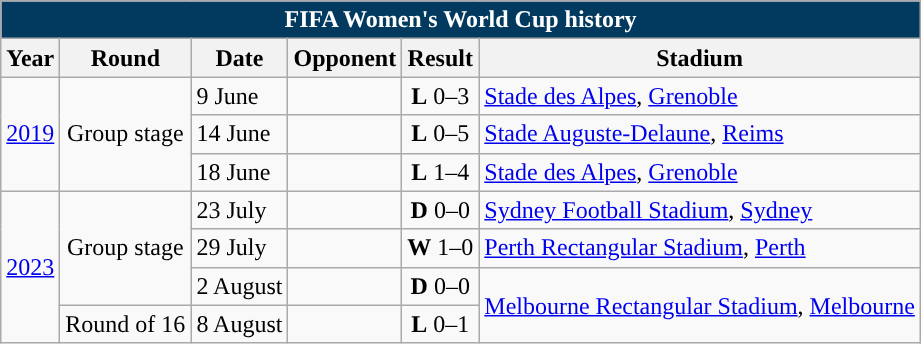<table class="wikitable" style="text-align: center;font-size:100%;">
<tr>
<th colspan=6 style="background: #013A5E; color: #FFFFFF;">FIFA Women's World Cup history</th>
</tr>
<tr>
<th>Year</th>
<th>Round</th>
<th>Date</th>
<th>Opponent</th>
<th>Result</th>
<th>Stadium</th>
</tr>
<tr>
<td rowspan=3> <a href='#'>2019</a></td>
<td rowspan=3>Group stage</td>
<td align="left">9 June</td>
<td align="left"></td>
<td><strong>L</strong> 0–3</td>
<td align="left"><a href='#'>Stade des Alpes</a>, <a href='#'>Grenoble</a></td>
</tr>
<tr>
<td align="left">14 June</td>
<td align="left"></td>
<td><strong>L</strong> 0–5</td>
<td align="left"><a href='#'>Stade Auguste-Delaune</a>, <a href='#'>Reims</a></td>
</tr>
<tr>
<td align="left">18 June</td>
<td align="left"></td>
<td><strong>L</strong> 1–4</td>
<td align="left"><a href='#'>Stade des Alpes</a>, <a href='#'>Grenoble</a></td>
</tr>
<tr>
<td rowspan=4>  <a href='#'>2023</a></td>
<td rowspan=3>Group stage</td>
<td align="left">23 July</td>
<td align="left"></td>
<td><strong>D</strong> 0–0</td>
<td align="left"><a href='#'>Sydney Football Stadium</a>, <a href='#'>Sydney</a></td>
</tr>
<tr>
<td align="left">29 July</td>
<td align="left"></td>
<td><strong>W</strong> 1–0</td>
<td align="left"><a href='#'>Perth Rectangular Stadium</a>, <a href='#'>Perth</a></td>
</tr>
<tr>
<td align="left">2 August</td>
<td align="left"></td>
<td><strong>D</strong> 0–0</td>
<td rowspan=2 align="left"><a href='#'>Melbourne Rectangular Stadium</a>, <a href='#'>Melbourne</a></td>
</tr>
<tr>
<td>Round of 16</td>
<td align="left">8 August</td>
<td align="left"></td>
<td><strong>L</strong> 0–1</td>
</tr>
</table>
